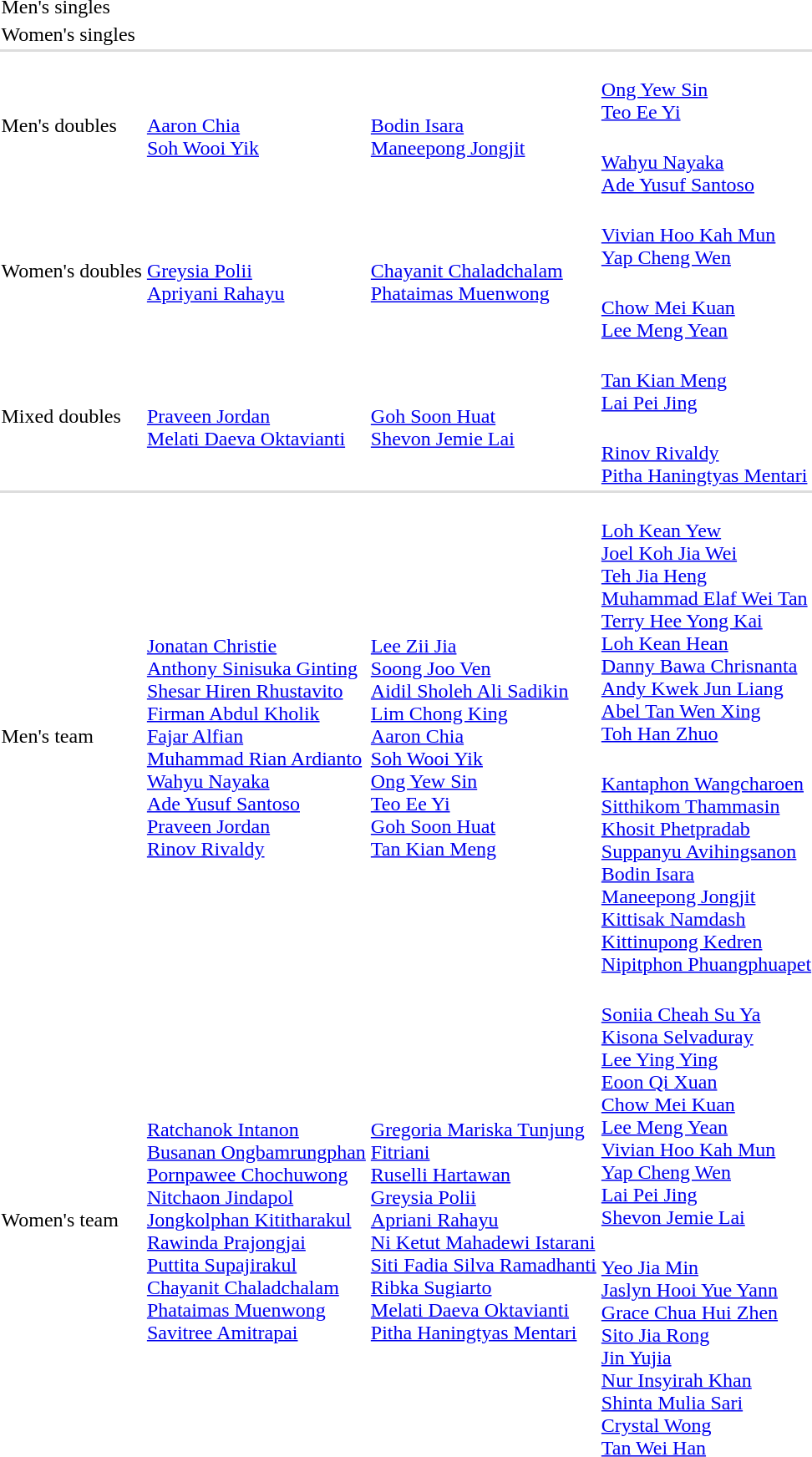<table>
<tr>
<td rowspan=2>Men's singles<br></td>
<td rowspan=2></td>
<td rowspan=2></td>
<td></td>
</tr>
<tr>
<td></td>
</tr>
<tr>
<td rowspan=2>Women's singles<br></td>
<td rowspan=2></td>
<td rowspan=2></td>
<td></td>
</tr>
<tr>
<td></td>
</tr>
<tr style="background:#dddddd;">
<td colspan=7></td>
</tr>
<tr>
<td rowspan=2>Men's doubles<br></td>
<td rowspan=2><br><a href='#'>Aaron Chia</a><br><a href='#'>Soh Wooi Yik</a></td>
<td rowspan=2><br><a href='#'>Bodin Isara</a><br><a href='#'>Maneepong Jongjit</a></td>
<td><br><a href='#'>Ong Yew Sin</a><br><a href='#'>Teo Ee Yi</a></td>
</tr>
<tr>
<td><br><a href='#'>Wahyu Nayaka</a><br><a href='#'>Ade Yusuf Santoso</a></td>
</tr>
<tr>
<td rowspan=2>Women's doubles<br></td>
<td rowspan=2><br><a href='#'>Greysia Polii</a><br><a href='#'>Apriyani Rahayu</a></td>
<td rowspan=2><br><a href='#'>Chayanit Chaladchalam</a><br><a href='#'>Phataimas Muenwong</a></td>
<td><br><a href='#'>Vivian Hoo Kah Mun</a><br><a href='#'>Yap Cheng Wen</a></td>
</tr>
<tr>
<td><br><a href='#'>Chow Mei Kuan</a><br><a href='#'>Lee Meng Yean</a></td>
</tr>
<tr>
<td rowspan=2>Mixed doubles<br></td>
<td rowspan=2><br><a href='#'>Praveen Jordan</a><br><a href='#'>Melati Daeva Oktavianti</a></td>
<td rowspan=2><br><a href='#'>Goh Soon Huat</a><br><a href='#'>Shevon Jemie Lai</a></td>
<td><br><a href='#'>Tan Kian Meng</a><br><a href='#'>Lai Pei Jing</a></td>
</tr>
<tr>
<td><br><a href='#'>Rinov Rivaldy</a><br><a href='#'>Pitha Haningtyas Mentari</a></td>
</tr>
<tr style="background:#dddddd;">
<td colspan=7></td>
</tr>
<tr>
<td rowspan=2>Men's team<br></td>
<td nowrap=true rowspan=2><br><a href='#'>Jonatan Christie</a><br><a href='#'>Anthony Sinisuka Ginting</a><br><a href='#'>Shesar Hiren Rhustavito</a><br><a href='#'>Firman Abdul Kholik</a><br><a href='#'>Fajar Alfian</a><br><a href='#'>Muhammad Rian Ardianto</a><br><a href='#'>Wahyu Nayaka</a><br><a href='#'>Ade Yusuf Santoso</a><br><a href='#'>Praveen Jordan</a><br><a href='#'>Rinov Rivaldy</a></td>
<td rowspan=2><br><a href='#'>Lee Zii Jia</a><br><a href='#'>Soong Joo Ven</a><br><a href='#'>Aidil Sholeh Ali Sadikin</a><br><a href='#'>Lim Chong King</a><br><a href='#'>Aaron Chia</a><br><a href='#'>Soh Wooi Yik</a><br><a href='#'>Ong Yew Sin</a><br><a href='#'>Teo Ee Yi</a><br><a href='#'>Goh Soon Huat</a><br><a href='#'>Tan Kian Meng</a></td>
<td><br><a href='#'>Loh Kean Yew</a><br><a href='#'>Joel Koh Jia Wei</a><br><a href='#'>Teh Jia Heng</a><br><a href='#'>Muhammad Elaf Wei Tan</a><br><a href='#'>Terry Hee Yong Kai</a><br><a href='#'>Loh Kean Hean</a><br><a href='#'>Danny Bawa Chrisnanta</a><br><a href='#'>Andy Kwek Jun Liang</a><br><a href='#'>Abel Tan Wen Xing</a><br><a href='#'>Toh Han Zhuo</a></td>
</tr>
<tr>
<td><br><a href='#'>Kantaphon Wangcharoen</a><br><a href='#'>Sitthikom Thammasin</a><br><a href='#'>Khosit Phetpradab</a><br><a href='#'>Suppanyu Avihingsanon</a><br><a href='#'>Bodin Isara</a><br><a href='#'>Maneepong Jongjit</a><br><a href='#'>Kittisak Namdash</a><br><a href='#'>Kittinupong Kedren</a><br><a href='#'>Nipitphon Phuangphuapet</a></td>
</tr>
<tr>
<td rowspan=2>Women's team<br></td>
<td nowrap=true rowspan=2><br><a href='#'>Ratchanok Intanon</a><br><a href='#'>Busanan Ongbamrungphan</a><br><a href='#'>Pornpawee Chochuwong</a><br><a href='#'>Nitchaon Jindapol</a><br><a href='#'>Jongkolphan Kititharakul</a><br><a href='#'>Rawinda Prajongjai</a><br><a href='#'>Puttita Supajirakul</a><br><a href='#'>Chayanit Chaladchalam</a><br><a href='#'>Phataimas Muenwong</a><br><a href='#'>Savitree Amitrapai</a></td>
<td rowspan=2><br><a href='#'>Gregoria Mariska Tunjung</a><br><a href='#'>Fitriani</a><br><a href='#'>Ruselli Hartawan</a><br><a href='#'>Greysia Polii</a><br><a href='#'>Apriani Rahayu</a><br><a href='#'>Ni Ketut Mahadewi Istarani</a><br><a href='#'>Siti Fadia Silva Ramadhanti</a><br><a href='#'>Ribka Sugiarto</a><br><a href='#'>Melati Daeva Oktavianti</a><br><a href='#'>Pitha Haningtyas Mentari</a></td>
<td><br><a href='#'>Soniia Cheah Su Ya</a><br><a href='#'>Kisona Selvaduray</a><br><a href='#'>Lee Ying Ying</a><br><a href='#'>Eoon Qi Xuan</a><br><a href='#'>Chow Mei Kuan</a><br><a href='#'>Lee Meng Yean</a><br><a href='#'>Vivian Hoo Kah Mun</a><br><a href='#'>Yap Cheng Wen</a><br><a href='#'>Lai Pei Jing</a><br><a href='#'>Shevon Jemie Lai</a></td>
</tr>
<tr>
<td><br><a href='#'>Yeo Jia Min</a><br><a href='#'>Jaslyn Hooi Yue Yann</a><br><a href='#'>Grace Chua Hui Zhen</a><br><a href='#'>Sito Jia Rong</a><br><a href='#'>Jin Yujia</a><br><a href='#'>Nur Insyirah Khan</a><br><a href='#'>Shinta Mulia Sari</a><br><a href='#'>Crystal Wong</a><br><a href='#'>Tan Wei Han</a></td>
</tr>
</table>
